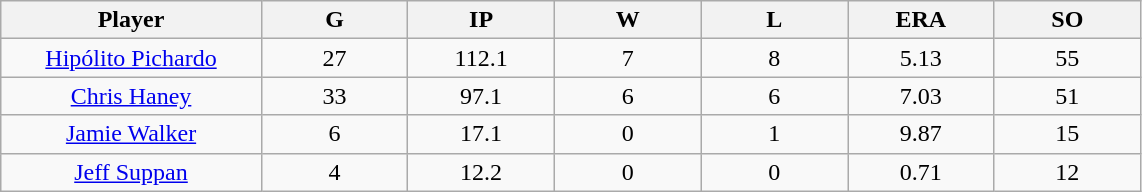<table class="wikitable sortable">
<tr>
<th bgcolor="#DDDDFF" width="16%">Player</th>
<th bgcolor="#DDDDFF" width="9%">G</th>
<th bgcolor="#DDDDFF" width="9%">IP</th>
<th bgcolor="#DDDDFF" width="9%">W</th>
<th bgcolor="#DDDDFF" width="9%">L</th>
<th bgcolor="#DDDDFF" width="9%">ERA</th>
<th bgcolor="#DDDDFF" width="9%">SO</th>
</tr>
<tr align=center>
<td><a href='#'>Hipólito Pichardo</a></td>
<td>27</td>
<td>112.1</td>
<td>7</td>
<td>8</td>
<td>5.13</td>
<td>55</td>
</tr>
<tr align=center>
<td><a href='#'>Chris Haney</a></td>
<td>33</td>
<td>97.1</td>
<td>6</td>
<td>6</td>
<td>7.03</td>
<td>51</td>
</tr>
<tr align=center>
<td><a href='#'>Jamie Walker</a></td>
<td>6</td>
<td>17.1</td>
<td>0</td>
<td>1</td>
<td>9.87</td>
<td>15</td>
</tr>
<tr align=center>
<td><a href='#'>Jeff Suppan</a></td>
<td>4</td>
<td>12.2</td>
<td>0</td>
<td>0</td>
<td>0.71</td>
<td>12</td>
</tr>
</table>
